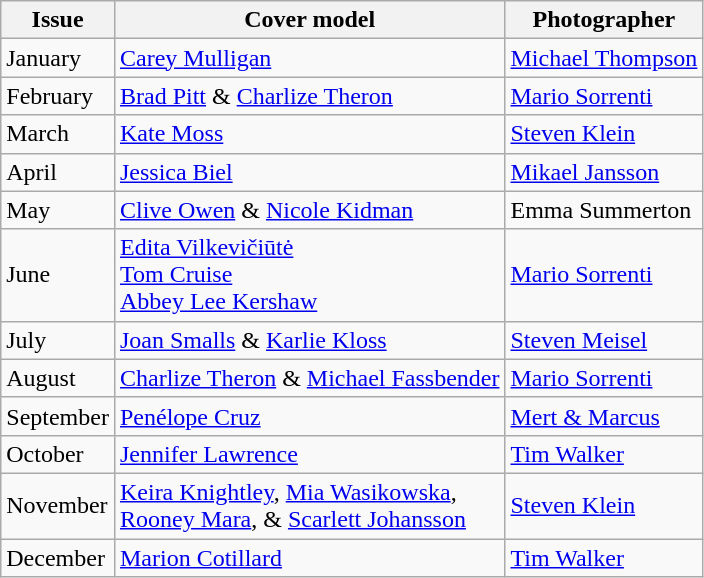<table class="sortable wikitable">
<tr>
<th>Issue</th>
<th>Cover model</th>
<th>Photographer</th>
</tr>
<tr>
<td>January</td>
<td><a href='#'>Carey Mulligan</a></td>
<td><a href='#'>Michael Thompson</a></td>
</tr>
<tr>
<td>February</td>
<td><a href='#'>Brad Pitt</a> & <a href='#'>Charlize Theron</a></td>
<td><a href='#'>Mario Sorrenti</a></td>
</tr>
<tr>
<td>March</td>
<td><a href='#'>Kate Moss</a></td>
<td><a href='#'>Steven Klein</a></td>
</tr>
<tr>
<td>April</td>
<td><a href='#'>Jessica Biel</a></td>
<td><a href='#'>Mikael Jansson</a></td>
</tr>
<tr>
<td>May</td>
<td><a href='#'>Clive Owen</a> & <a href='#'>Nicole Kidman</a></td>
<td>Emma Summerton</td>
</tr>
<tr>
<td>June</td>
<td><a href='#'>Edita Vilkevičiūtė</a><br><a href='#'>Tom Cruise</a><br><a href='#'>Abbey Lee Kershaw</a></td>
<td><a href='#'>Mario Sorrenti</a></td>
</tr>
<tr>
<td>July</td>
<td><a href='#'>Joan Smalls</a> & <a href='#'>Karlie Kloss</a></td>
<td><a href='#'>Steven Meisel</a></td>
</tr>
<tr>
<td>August</td>
<td><a href='#'>Charlize Theron</a> & <a href='#'>Michael Fassbender</a></td>
<td><a href='#'>Mario Sorrenti</a></td>
</tr>
<tr>
<td>September</td>
<td><a href='#'>Penélope Cruz</a></td>
<td><a href='#'>Mert & Marcus</a></td>
</tr>
<tr>
<td>October</td>
<td><a href='#'>Jennifer Lawrence</a></td>
<td><a href='#'>Tim Walker</a></td>
</tr>
<tr>
<td>November</td>
<td><a href='#'>Keira Knightley</a>, <a href='#'>Mia Wasikowska</a>,<br><a href='#'>Rooney Mara</a>, & <a href='#'>Scarlett Johansson</a></td>
<td><a href='#'>Steven Klein</a></td>
</tr>
<tr>
<td>December</td>
<td><a href='#'>Marion Cotillard</a></td>
<td><a href='#'>Tim Walker</a></td>
</tr>
</table>
